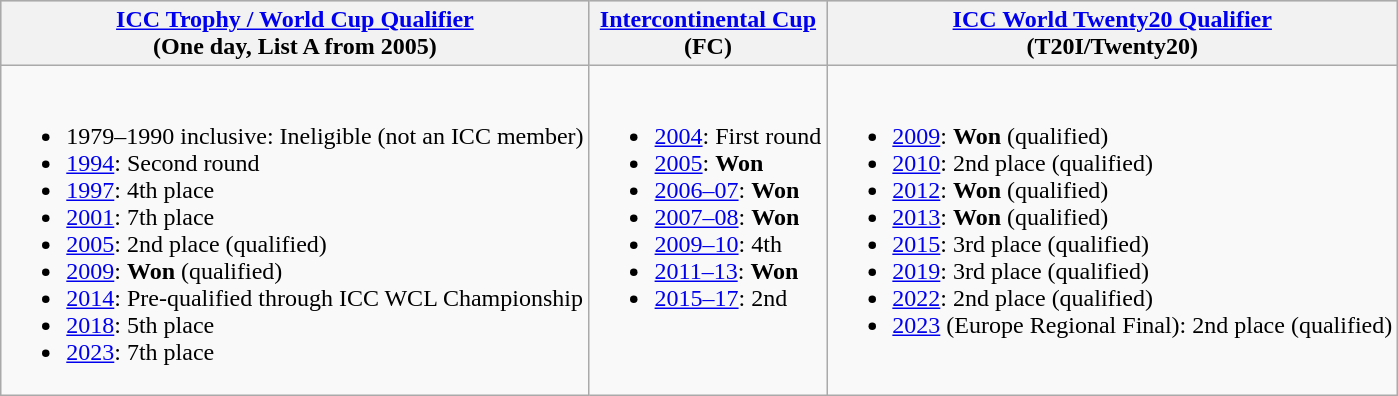<table class="wikitable">
<tr style="background:#ccc;">
<th><a href='#'>ICC Trophy / World Cup Qualifier</a><br>(One day, List A from 2005)</th>
<th><a href='#'>Intercontinental Cup</a><br>(FC)</th>
<th><a href='#'>ICC World Twenty20 Qualifier</a><br>(T20I/Twenty20)</th>
</tr>
<tr>
<td valign=top><br><ul><li>1979–1990 inclusive: Ineligible (not an ICC member)</li><li><a href='#'>1994</a>: Second round</li><li><a href='#'>1997</a>: 4th place</li><li><a href='#'>2001</a>: 7th place</li><li><a href='#'>2005</a>: 2nd place (qualified)</li><li><a href='#'>2009</a>: <strong>Won</strong> (qualified)</li><li><a href='#'>2014</a>: Pre-qualified through ICC WCL Championship</li><li><a href='#'>2018</a>: 5th place</li><li><a href='#'>2023</a>: 7th place</li></ul></td>
<td valign=top><br><ul><li><a href='#'>2004</a>: First round</li><li><a href='#'>2005</a>: <strong>Won</strong></li><li><a href='#'>2006–07</a>: <strong>Won</strong></li><li><a href='#'>2007–08</a>: <strong>Won</strong></li><li><a href='#'>2009–10</a>: 4th</li><li><a href='#'>2011–13</a>: <strong>Won</strong></li><li><a href='#'>2015–17</a>: 2nd</li></ul></td>
<td valign=top><br><ul><li><a href='#'>2009</a>: <strong>Won</strong> (qualified)</li><li><a href='#'>2010</a>: 2nd place (qualified)</li><li><a href='#'>2012</a>: <strong>Won</strong> (qualified)</li><li><a href='#'>2013</a>: <strong>Won</strong> (qualified)</li><li><a href='#'>2015</a>: 3rd place (qualified)</li><li><a href='#'>2019</a>: 3rd place (qualified)</li><li><a href='#'>2022</a>: 2nd place (qualified)</li><li><a href='#'>2023</a> (Europe Regional Final): 2nd place (qualified)</li></ul></td>
</tr>
</table>
